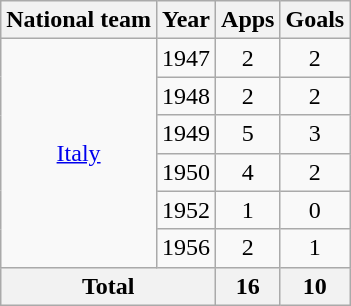<table class="wikitable" style="text-align:center">
<tr>
<th>National team</th>
<th>Year</th>
<th>Apps</th>
<th>Goals</th>
</tr>
<tr>
<td rowspan="6"><a href='#'>Italy</a></td>
<td>1947</td>
<td>2</td>
<td>2</td>
</tr>
<tr>
<td>1948</td>
<td>2</td>
<td>2</td>
</tr>
<tr>
<td>1949</td>
<td>5</td>
<td>3</td>
</tr>
<tr>
<td>1950</td>
<td>4</td>
<td>2</td>
</tr>
<tr>
<td>1952</td>
<td>1</td>
<td>0</td>
</tr>
<tr>
<td>1956</td>
<td>2</td>
<td>1</td>
</tr>
<tr>
<th colspan="2">Total</th>
<th>16</th>
<th>10</th>
</tr>
</table>
